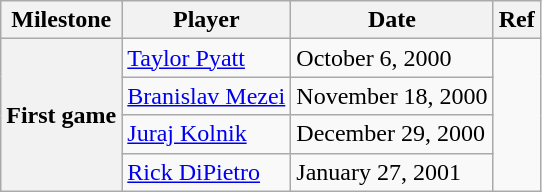<table class="wikitable">
<tr>
<th scope="col">Milestone</th>
<th scope="col">Player</th>
<th scope="col">Date</th>
<th scope="col">Ref</th>
</tr>
<tr>
<th rowspan=4>First game</th>
<td><a href='#'>Taylor Pyatt</a></td>
<td>October 6, 2000</td>
<td rowspan=4></td>
</tr>
<tr>
<td><a href='#'>Branislav Mezei</a></td>
<td>November 18, 2000</td>
</tr>
<tr>
<td><a href='#'>Juraj Kolnik</a></td>
<td>December 29, 2000</td>
</tr>
<tr>
<td><a href='#'>Rick DiPietro</a></td>
<td>January 27, 2001</td>
</tr>
</table>
